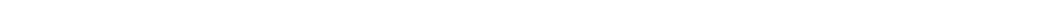<table style="width:88%; text-align:center;">
<tr style="color:white;">
<td style="background:"><strong>38</strong></td>
<td style="background:"><strong>2</strong></td>
<td style="background:"><strong>14</strong></td>
</tr>
</table>
